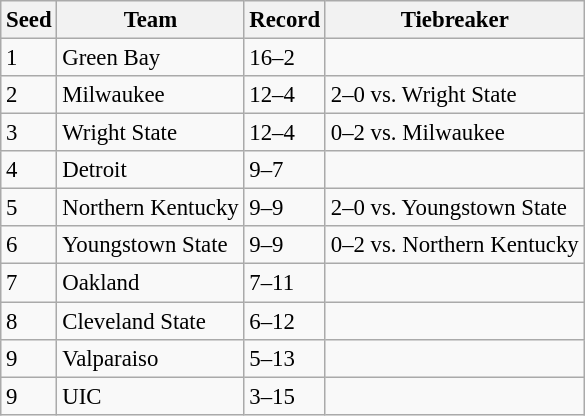<table class="wikitable" style="font-size: 95%">
<tr>
<th>Seed</th>
<th>Team</th>
<th>Record</th>
<th>Tiebreaker</th>
</tr>
<tr>
<td>1</td>
<td>Green Bay</td>
<td>16–2</td>
<td></td>
</tr>
<tr>
<td>2</td>
<td>Milwaukee</td>
<td>12–4</td>
<td>2–0 vs. Wright State</td>
</tr>
<tr>
<td>3</td>
<td>Wright State</td>
<td>12–4</td>
<td>0–2 vs. Milwaukee</td>
</tr>
<tr>
<td>4</td>
<td>Detroit</td>
<td>9–7</td>
<td></td>
</tr>
<tr>
<td>5</td>
<td>Northern Kentucky</td>
<td>9–9</td>
<td>2–0 vs. Youngstown State</td>
</tr>
<tr>
<td>6</td>
<td>Youngstown State</td>
<td>9–9</td>
<td>0–2 vs. Northern Kentucky</td>
</tr>
<tr>
<td>7</td>
<td>Oakland</td>
<td>7–11</td>
<td></td>
</tr>
<tr>
<td>8</td>
<td>Cleveland State</td>
<td>6–12</td>
<td></td>
</tr>
<tr>
<td>9</td>
<td>Valparaiso</td>
<td>5–13</td>
<td></td>
</tr>
<tr>
<td>9</td>
<td>UIC</td>
<td>3–15</td>
<td></td>
</tr>
</table>
